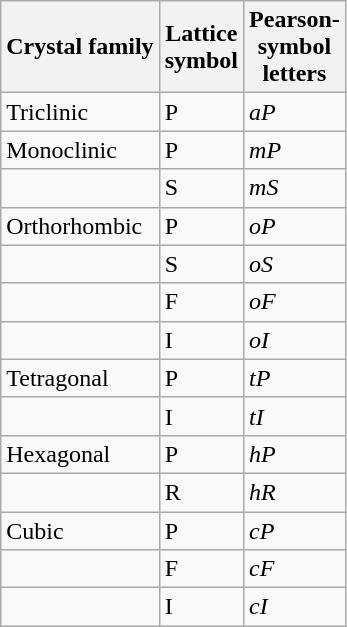<table class="wikitable">
<tr>
<th>Crystal family</th>
<th>Lattice<br>symbol</th>
<th>Pearson-<br>symbol <br>letters</th>
</tr>
<tr>
<td>Triclinic</td>
<td>P</td>
<td><em>aP</em></td>
</tr>
<tr>
<td>Monoclinic</td>
<td>P</td>
<td><em>mP</em></td>
</tr>
<tr>
<td></td>
<td>S</td>
<td><em>mS</em></td>
</tr>
<tr>
<td>Orthorhombic</td>
<td>P</td>
<td><em>oP</em></td>
</tr>
<tr>
<td></td>
<td>S</td>
<td><em>oS</em></td>
</tr>
<tr>
<td></td>
<td>F</td>
<td><em>oF</em></td>
</tr>
<tr>
<td></td>
<td>I</td>
<td><em>oI</em></td>
</tr>
<tr>
<td>Tetragonal</td>
<td>P</td>
<td><em>tP</em></td>
</tr>
<tr>
<td></td>
<td>I</td>
<td><em>tI</em></td>
</tr>
<tr>
<td>Hexagonal</td>
<td>P</td>
<td><em>hP</em></td>
</tr>
<tr>
<td></td>
<td>R</td>
<td><em>hR</em></td>
</tr>
<tr>
<td>Cubic</td>
<td>P</td>
<td><em>cP</em></td>
</tr>
<tr>
<td></td>
<td>F</td>
<td><em>cF</em></td>
</tr>
<tr>
<td></td>
<td>I</td>
<td><em>cI</em></td>
</tr>
</table>
